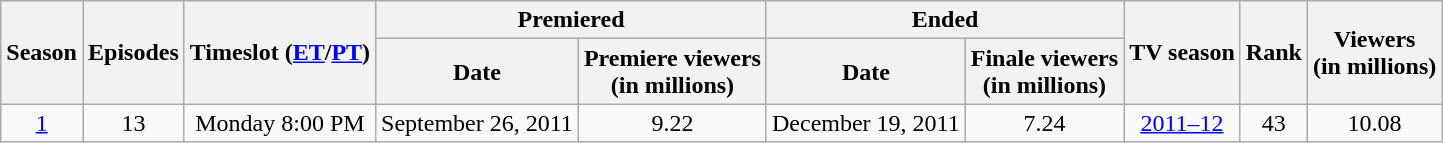<table class="wikitable plainrowheaders" style="text-align:center">
<tr>
<th scope="col" rowspan="2">Season</th>
<th scope="col" rowspan="2">Episodes</th>
<th scope="col" rowspan="2">Timeslot (<a href='#'>ET</a>/<a href='#'>PT</a>)</th>
<th scope="col" colspan="2">Premiered</th>
<th scope="col" colspan="2">Ended</th>
<th scope="col" rowspan="2">TV season</th>
<th scope="col" rowspan="2">Rank</th>
<th scope="col" rowspan="2">Viewers<br>(in millions)</th>
</tr>
<tr>
<th scope="col">Date</th>
<th scope="col">Premiere viewers<br>(in millions)</th>
<th scope="col">Date</th>
<th scope="col">Finale viewers<br>(in millions)</th>
</tr>
<tr>
<td scope="row"><a href='#'>1</a></td>
<td>13</td>
<td>Monday 8:00 PM</td>
<td>September 26, 2011</td>
<td>9.22</td>
<td>December 19, 2011</td>
<td>7.24</td>
<td><a href='#'>2011–12</a></td>
<td>43</td>
<td>10.08</td>
</tr>
</table>
